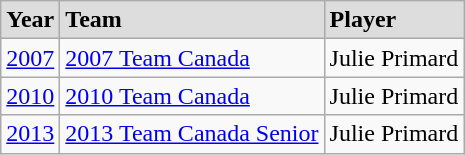<table class="wikitable">
<tr style="font-weight:bold; background-color:#dddddd;" |>
<td align="left">Year</td>
<td>Team</td>
<td>Player</td>
</tr>
<tr>
<td><a href='#'>2007</a></td>
<td> <a href='#'>2007 Team Canada</a></td>
<td>Julie Primard</td>
</tr>
<tr>
<td><a href='#'>2010</a></td>
<td> <a href='#'>2010 Team Canada</a></td>
<td>Julie Primard</td>
</tr>
<tr>
<td><a href='#'>2013</a></td>
<td> <a href='#'>2013 Team Canada Senior</a></td>
<td>Julie Primard</td>
</tr>
</table>
